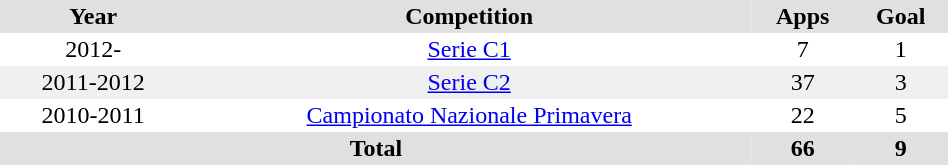<table border="0" cellpadding="2" cellspacing="0" style="width:50%;">
<tr style="text-align:center; background:#e0e0e0;">
<th>Year</th>
<th>Competition</th>
<th>Apps</th>
<th>Goal</th>
</tr>
<tr style="text-align:center;">
<td>2012-</td>
<td><a href='#'>Serie C1</a></td>
<td>7</td>
<td>1</td>
</tr>
<tr style="text-align:center; background:#f0f0f0;">
<td>2011-2012</td>
<td><a href='#'>Serie C2</a></td>
<td>37</td>
<td>3</td>
</tr>
<tr style="text-align:center;">
<td>2010-2011</td>
<td><a href='#'>Campionato Nazionale Primavera</a></td>
<td>22</td>
<td>5</td>
</tr>
<tr style="text-align:center; background:#e0e0e0;">
<th colspan="2">Total</th>
<th style="text-align:center;">66</th>
<th style="text-align:center;">9</th>
</tr>
</table>
